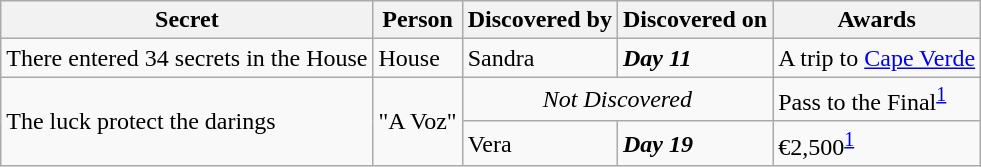<table class="wikitable">
<tr>
<th>Secret</th>
<th>Person</th>
<th>Discovered by</th>
<th>Discovered on</th>
<th>Awards</th>
</tr>
<tr>
<td>There entered 34 secrets in the House</td>
<td>House</td>
<td>Sandra</td>
<td><strong><em>Day 11</em></strong></td>
<td>A trip to <a href='#'>Cape Verde</a></td>
</tr>
<tr>
<td rowspan=2>The luck protect the darings</td>
<td rowspan=2>"A Voz"</td>
<td align=center colspan=2><em>Not Discovered</em></td>
<td>Pass to the Final<sup><a href='#'>1</a></sup></td>
</tr>
<tr>
<td>Vera</td>
<td><strong><em>Day 19</em></strong></td>
<td>€2,500<sup><a href='#'>1</a></sup></td>
</tr>
</table>
